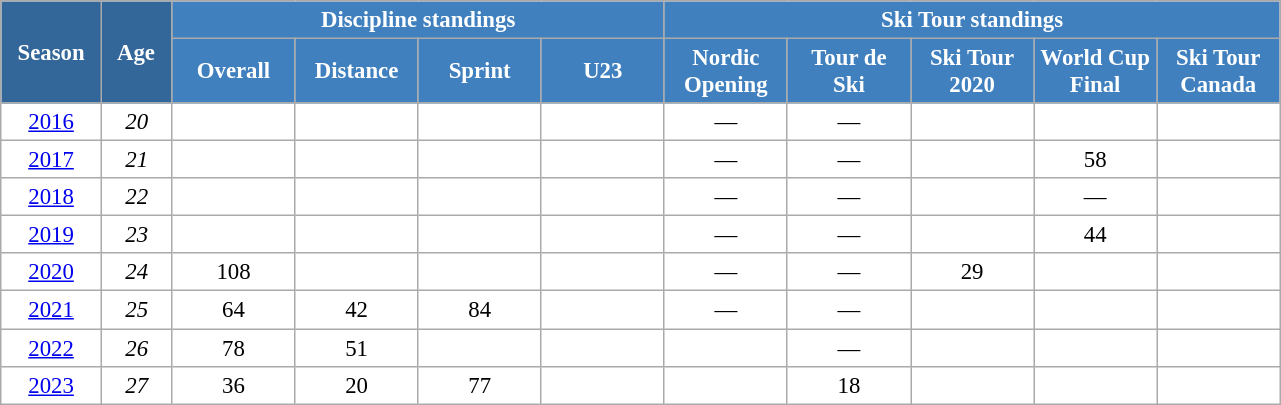<table class="wikitable" style="font-size:95%; text-align:center; border:grey solid 1px; border-collapse:collapse; background:#ffffff;">
<tr>
<th style="background-color:#369; color:white; width:60px;" rowspan="2"> Season </th>
<th style="background-color:#369; color:white; width:40px;" rowspan="2"> Age </th>
<th style="background-color:#4180be; color:white;" colspan="4">Discipline standings</th>
<th style="background-color:#4180be; color:white;" colspan="5">Ski Tour standings</th>
</tr>
<tr>
<th style="background-color:#4180be; color:white; width:75px;">Overall</th>
<th style="background-color:#4180be; color:white; width:75px;">Distance</th>
<th style="background-color:#4180be; color:white; width:75px;">Sprint</th>
<th style="background-color:#4180be; color:white; width:75px;">U23</th>
<th style="background-color:#4180be; color:white; width:75px;">Nordic<br>Opening</th>
<th style="background-color:#4180be; color:white; width:75px;">Tour de<br>Ski</th>
<th style="background-color:#4180be; color:white; width:75px;">Ski Tour<br>2020</th>
<th style="background-color:#4180be; color:white; width:75px;">World Cup<br>Final</th>
<th style="background-color:#4180be; color:white; width:75px;">Ski Tour<br>Canada</th>
</tr>
<tr>
<td><a href='#'>2016</a></td>
<td><em>20</em></td>
<td></td>
<td></td>
<td></td>
<td></td>
<td>—</td>
<td>—</td>
<td></td>
<td></td>
<td></td>
</tr>
<tr>
<td><a href='#'>2017</a></td>
<td><em>21</em></td>
<td></td>
<td></td>
<td></td>
<td></td>
<td>—</td>
<td>—</td>
<td></td>
<td>58</td>
<td></td>
</tr>
<tr>
<td><a href='#'>2018</a></td>
<td><em>22</em></td>
<td></td>
<td></td>
<td></td>
<td></td>
<td>—</td>
<td>—</td>
<td></td>
<td>—</td>
<td></td>
</tr>
<tr>
<td><a href='#'>2019</a></td>
<td><em>23</em></td>
<td></td>
<td></td>
<td></td>
<td></td>
<td>—</td>
<td>—</td>
<td></td>
<td>44</td>
<td></td>
</tr>
<tr>
<td><a href='#'>2020</a></td>
<td><em>24</em></td>
<td>108</td>
<td></td>
<td></td>
<td></td>
<td>—</td>
<td>—</td>
<td>29</td>
<td></td>
<td></td>
</tr>
<tr>
<td><a href='#'>2021</a></td>
<td><em>25</em></td>
<td>64</td>
<td>42</td>
<td>84</td>
<td></td>
<td>—</td>
<td>—</td>
<td></td>
<td></td>
<td></td>
</tr>
<tr>
<td><a href='#'>2022</a></td>
<td><em>26</em></td>
<td>78</td>
<td>51</td>
<td></td>
<td></td>
<td></td>
<td>—</td>
<td></td>
<td></td>
<td></td>
</tr>
<tr>
<td><a href='#'>2023</a></td>
<td><em>27</em></td>
<td>36</td>
<td>20</td>
<td>77</td>
<td></td>
<td></td>
<td>18</td>
<td></td>
<td></td>
<td></td>
</tr>
</table>
